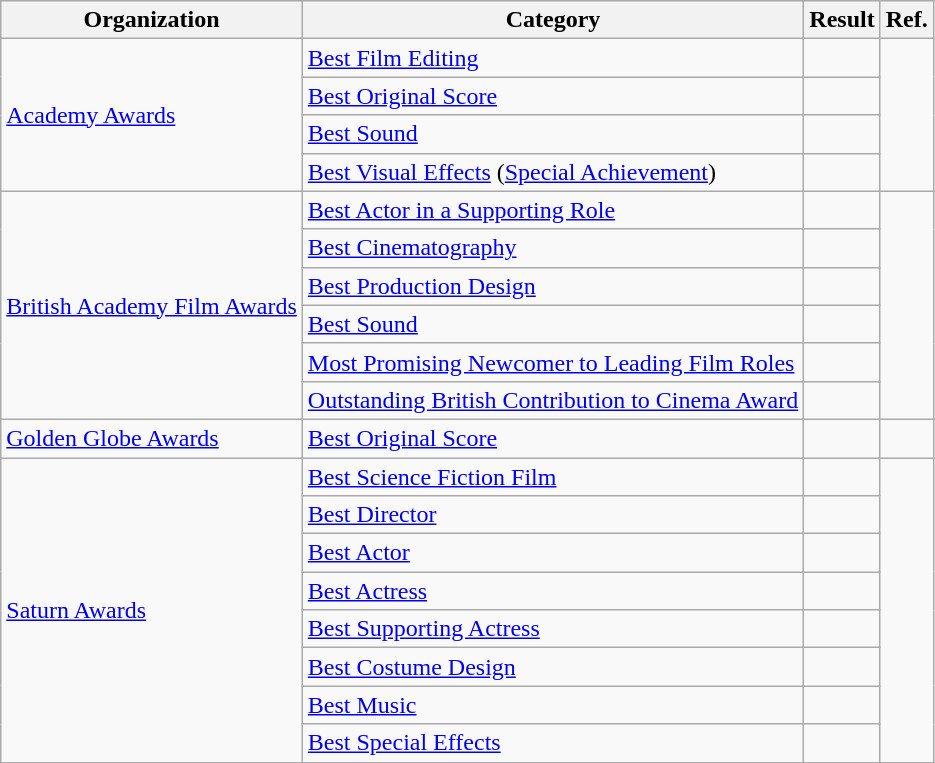<table class="wikitable">
<tr>
<th>Organization</th>
<th>Category</th>
<th>Result</th>
<th>Ref.</th>
</tr>
<tr>
<td rowspan="4"><a href='#'>Academy Awards</a></td>
<td><a href='#'>Best Film Editing</a></td>
<td></td>
<td rowspan="4"></td>
</tr>
<tr>
<td><a href='#'>Best Original Score</a></td>
<td></td>
</tr>
<tr>
<td><a href='#'>Best Sound</a></td>
<td></td>
</tr>
<tr>
<td><a href='#'>Best Visual Effects</a> (<a href='#'>Special Achievement</a>)</td>
<td></td>
</tr>
<tr>
<td rowspan="6"><a href='#'>British Academy Film Awards</a></td>
<td><a href='#'>Best Actor in a Supporting Role</a></td>
<td></td>
<td rowspan="6"></td>
</tr>
<tr>
<td><a href='#'>Best Cinematography</a></td>
<td></td>
</tr>
<tr>
<td><a href='#'>Best Production Design</a></td>
<td></td>
</tr>
<tr>
<td><a href='#'>Best Sound</a></td>
<td></td>
</tr>
<tr>
<td><a href='#'>Most Promising Newcomer to Leading Film Roles</a></td>
<td></td>
</tr>
<tr>
<td><a href='#'>Outstanding British Contribution to Cinema Award</a></td>
<td></td>
</tr>
<tr>
<td><a href='#'>Golden Globe Awards</a></td>
<td><a href='#'>Best Original Score</a></td>
<td></td>
<td></td>
</tr>
<tr>
<td rowspan="8"><a href='#'>Saturn Awards</a></td>
<td><a href='#'>Best Science Fiction Film</a></td>
<td></td>
<td rowspan="8"></td>
</tr>
<tr>
<td><a href='#'>Best Director</a></td>
<td></td>
</tr>
<tr>
<td><a href='#'>Best Actor</a></td>
<td></td>
</tr>
<tr>
<td><a href='#'>Best Actress</a></td>
<td></td>
</tr>
<tr>
<td><a href='#'>Best Supporting Actress</a></td>
<td></td>
</tr>
<tr>
<td><a href='#'>Best Costume Design</a></td>
<td></td>
</tr>
<tr>
<td><a href='#'>Best Music</a></td>
<td></td>
</tr>
<tr>
<td><a href='#'>Best Special Effects</a></td>
<td></td>
</tr>
</table>
